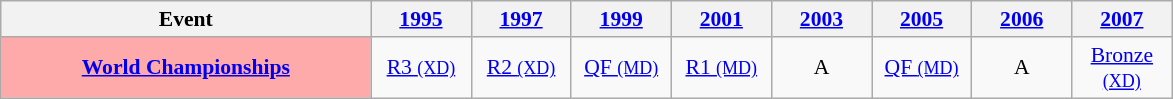<table class="wikitable" style="font-size: 90%; text-align:center">
<tr>
<th>Event</th>
<th><a href='#'>1995</a></th>
<th><a href='#'>1997</a></th>
<th><a href='#'>1999</a></th>
<th><a href='#'>2001</a></th>
<th><a href='#'>2003</a></th>
<th><a href='#'>2005</a></th>
<th><a href='#'>2006</a></th>
<th><a href='#'>2007</a></th>
</tr>
<tr style="height: 30px;">
<td bgcolor=FFAAAA style="width: 240px;align=left"><strong><a href='#'>World Championships</a></strong></td>
<td style="width: 60px"><a href='#'>R3 <small>(XD)</small></a></td>
<td style="width: 60px"><a href='#'>R2 <small>(XD)</small></a></td>
<td style="width: 60px"><a href='#'>QF <small>(MD)</small></a></td>
<td style="width: 60px"><a href='#'>R1 <small>(MD)</small></a></td>
<td style="width: 60px">A</td>
<td style="width: 60px"><a href='#'>QF <small>(MD)</small></a></td>
<td style="width: 60px">A</td>
<td style="width: 60px"> <a href='#'>Bronze <small>(XD)</small></a></td>
</tr>
</table>
